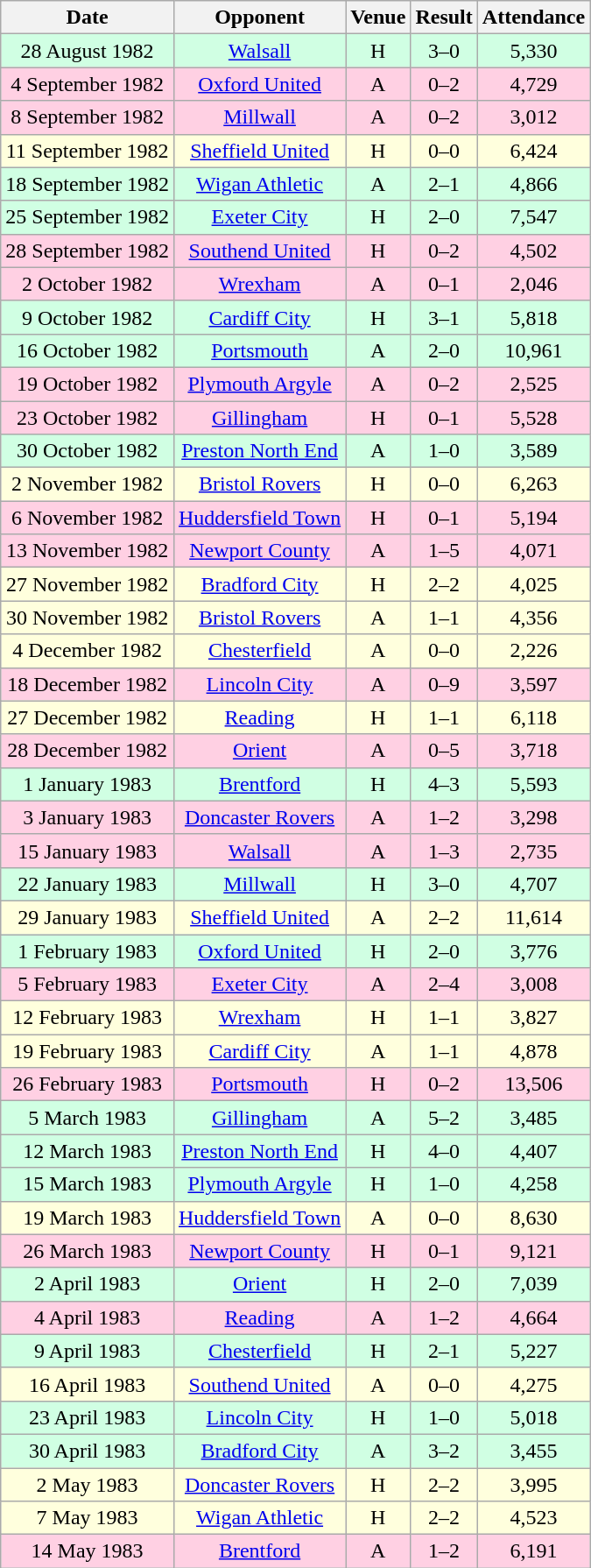<table class="wikitable" style="text-align:center">
<tr>
<th>Date</th>
<th>Opponent</th>
<th>Venue</th>
<th>Result</th>
<th>Attendance</th>
</tr>
<tr style="background-color: #d0ffe3;">
<td>28 August 1982</td>
<td><a href='#'>Walsall</a></td>
<td>H</td>
<td>3–0</td>
<td>5,330</td>
</tr>
<tr style="background-color: #ffd0e3;">
<td>4 September 1982</td>
<td><a href='#'>Oxford United</a></td>
<td>A</td>
<td>0–2</td>
<td>4,729</td>
</tr>
<tr style="background-color: #ffd0e3;">
<td>8 September 1982</td>
<td><a href='#'>Millwall</a></td>
<td>A</td>
<td>0–2</td>
<td>3,012</td>
</tr>
<tr style="background-color: #ffffdd;">
<td>11 September 1982</td>
<td><a href='#'>Sheffield United</a></td>
<td>H</td>
<td>0–0</td>
<td>6,424</td>
</tr>
<tr style="background-color: #d0ffe3;">
<td>18 September 1982</td>
<td><a href='#'>Wigan Athletic</a></td>
<td>A</td>
<td>2–1</td>
<td>4,866</td>
</tr>
<tr style="background-color: #d0ffe3;">
<td>25 September 1982</td>
<td><a href='#'>Exeter City</a></td>
<td>H</td>
<td>2–0</td>
<td>7,547</td>
</tr>
<tr style="background-color: #ffd0e3;">
<td>28 September 1982</td>
<td><a href='#'>Southend United</a></td>
<td>H</td>
<td>0–2</td>
<td>4,502</td>
</tr>
<tr style="background-color: #ffd0e3;">
<td>2 October 1982</td>
<td><a href='#'>Wrexham</a></td>
<td>A</td>
<td>0–1</td>
<td>2,046</td>
</tr>
<tr style="background-color: #d0ffe3;">
<td>9 October 1982</td>
<td><a href='#'>Cardiff City</a></td>
<td>H</td>
<td>3–1</td>
<td>5,818</td>
</tr>
<tr style="background-color: #d0ffe3;">
<td>16 October 1982</td>
<td><a href='#'>Portsmouth</a></td>
<td>A</td>
<td>2–0</td>
<td>10,961</td>
</tr>
<tr style="background-color: #ffd0e3;">
<td>19 October 1982</td>
<td><a href='#'>Plymouth Argyle</a></td>
<td>A</td>
<td>0–2</td>
<td>2,525</td>
</tr>
<tr style="background-color: #ffd0e3;">
<td>23 October 1982</td>
<td><a href='#'>Gillingham</a></td>
<td>H</td>
<td>0–1</td>
<td>5,528</td>
</tr>
<tr style="background-color: #d0ffe3;">
<td>30 October 1982</td>
<td><a href='#'>Preston North End</a></td>
<td>A</td>
<td>1–0</td>
<td>3,589</td>
</tr>
<tr style="background-color: #ffffdd;">
<td>2 November 1982</td>
<td><a href='#'>Bristol Rovers</a></td>
<td>H</td>
<td>0–0</td>
<td>6,263</td>
</tr>
<tr style="background-color: #ffd0e3;">
<td>6 November 1982</td>
<td><a href='#'>Huddersfield Town</a></td>
<td>H</td>
<td>0–1</td>
<td>5,194</td>
</tr>
<tr style="background-color: #ffd0e3;">
<td>13 November 1982</td>
<td><a href='#'>Newport County</a></td>
<td>A</td>
<td>1–5</td>
<td>4,071</td>
</tr>
<tr style="background-color: #ffffdd;">
<td>27 November 1982</td>
<td><a href='#'>Bradford City</a></td>
<td>H</td>
<td>2–2</td>
<td>4,025</td>
</tr>
<tr style="background-color: #ffffdd;">
<td>30 November 1982</td>
<td><a href='#'>Bristol Rovers</a></td>
<td>A</td>
<td>1–1</td>
<td>4,356</td>
</tr>
<tr style="background-color: #ffffdd;">
<td>4 December 1982</td>
<td><a href='#'>Chesterfield</a></td>
<td>A</td>
<td>0–0</td>
<td>2,226</td>
</tr>
<tr style="background-color: #ffd0e3;">
<td>18 December 1982</td>
<td><a href='#'>Lincoln City</a></td>
<td>A</td>
<td>0–9</td>
<td>3,597</td>
</tr>
<tr style="background-color: #ffffdd;">
<td>27 December 1982</td>
<td><a href='#'>Reading</a></td>
<td>H</td>
<td>1–1</td>
<td>6,118</td>
</tr>
<tr style="background-color: #ffd0e3;">
<td>28 December 1982</td>
<td><a href='#'>Orient</a></td>
<td>A</td>
<td>0–5</td>
<td>3,718</td>
</tr>
<tr style="background-color: #d0ffe3;">
<td>1 January 1983</td>
<td><a href='#'>Brentford</a></td>
<td>H</td>
<td>4–3</td>
<td>5,593</td>
</tr>
<tr style="background-color: #ffd0e3;">
<td>3 January 1983</td>
<td><a href='#'>Doncaster Rovers</a></td>
<td>A</td>
<td>1–2</td>
<td>3,298</td>
</tr>
<tr style="background-color: #ffd0e3;">
<td>15 January 1983</td>
<td><a href='#'>Walsall</a></td>
<td>A</td>
<td>1–3</td>
<td>2,735</td>
</tr>
<tr style="background-color: #d0ffe3;">
<td>22 January 1983</td>
<td><a href='#'>Millwall</a></td>
<td>H</td>
<td>3–0</td>
<td>4,707</td>
</tr>
<tr style="background-color: #ffffdd;">
<td>29 January 1983</td>
<td><a href='#'>Sheffield United</a></td>
<td>A</td>
<td>2–2</td>
<td>11,614</td>
</tr>
<tr style="background-color: #d0ffe3;">
<td>1 February 1983</td>
<td><a href='#'>Oxford United</a></td>
<td>H</td>
<td>2–0</td>
<td>3,776</td>
</tr>
<tr style="background-color: #ffd0e3;">
<td>5 February 1983</td>
<td><a href='#'>Exeter City</a></td>
<td>A</td>
<td>2–4</td>
<td>3,008</td>
</tr>
<tr style="background-color: #ffffdd;">
<td>12 February 1983</td>
<td><a href='#'>Wrexham</a></td>
<td>H</td>
<td>1–1</td>
<td>3,827</td>
</tr>
<tr style="background-color: #ffffdd;">
<td>19 February 1983</td>
<td><a href='#'>Cardiff City</a></td>
<td>A</td>
<td>1–1</td>
<td>4,878</td>
</tr>
<tr style="background-color: #ffd0e3;">
<td>26 February 1983</td>
<td><a href='#'>Portsmouth</a></td>
<td>H</td>
<td>0–2</td>
<td>13,506</td>
</tr>
<tr style="background-color: #d0ffe3;">
<td>5 March 1983</td>
<td><a href='#'>Gillingham</a></td>
<td>A</td>
<td>5–2</td>
<td>3,485</td>
</tr>
<tr style="background-color: #d0ffe3;">
<td>12 March 1983</td>
<td><a href='#'>Preston North End</a></td>
<td>H</td>
<td>4–0</td>
<td>4,407</td>
</tr>
<tr style="background-color: #d0ffe3;">
<td>15 March 1983</td>
<td><a href='#'>Plymouth Argyle</a></td>
<td>H</td>
<td>1–0</td>
<td>4,258</td>
</tr>
<tr style="background-color: #ffffdd;">
<td>19 March 1983</td>
<td><a href='#'>Huddersfield Town</a></td>
<td>A</td>
<td>0–0</td>
<td>8,630</td>
</tr>
<tr style="background-color: #ffd0e3;">
<td>26 March 1983</td>
<td><a href='#'>Newport County</a></td>
<td>H</td>
<td>0–1</td>
<td>9,121</td>
</tr>
<tr style="background-color: #d0ffe3;">
<td>2 April 1983</td>
<td><a href='#'>Orient</a></td>
<td>H</td>
<td>2–0</td>
<td>7,039</td>
</tr>
<tr style="background-color: #ffd0e3;">
<td>4 April 1983</td>
<td><a href='#'>Reading</a></td>
<td>A</td>
<td>1–2</td>
<td>4,664</td>
</tr>
<tr style="background-color: #d0ffe3;">
<td>9 April 1983</td>
<td><a href='#'>Chesterfield</a></td>
<td>H</td>
<td>2–1</td>
<td>5,227</td>
</tr>
<tr style="background-color: #ffffdd;">
<td>16 April 1983</td>
<td><a href='#'>Southend United</a></td>
<td>A</td>
<td>0–0</td>
<td>4,275</td>
</tr>
<tr style="background-color: #d0ffe3;">
<td>23 April 1983</td>
<td><a href='#'>Lincoln City</a></td>
<td>H</td>
<td>1–0</td>
<td>5,018</td>
</tr>
<tr style="background-color: #d0ffe3;">
<td>30 April 1983</td>
<td><a href='#'>Bradford City</a></td>
<td>A</td>
<td>3–2</td>
<td>3,455</td>
</tr>
<tr style="background-color: #ffffdd;">
<td>2 May 1983</td>
<td><a href='#'>Doncaster Rovers</a></td>
<td>H</td>
<td>2–2</td>
<td>3,995</td>
</tr>
<tr style="background-color: #ffffdd;">
<td>7 May 1983</td>
<td><a href='#'>Wigan Athletic</a></td>
<td>H</td>
<td>2–2</td>
<td>4,523</td>
</tr>
<tr style="background-color: #ffd0e3;">
<td>14 May 1983</td>
<td><a href='#'>Brentford</a></td>
<td>A</td>
<td>1–2</td>
<td>6,191</td>
</tr>
</table>
